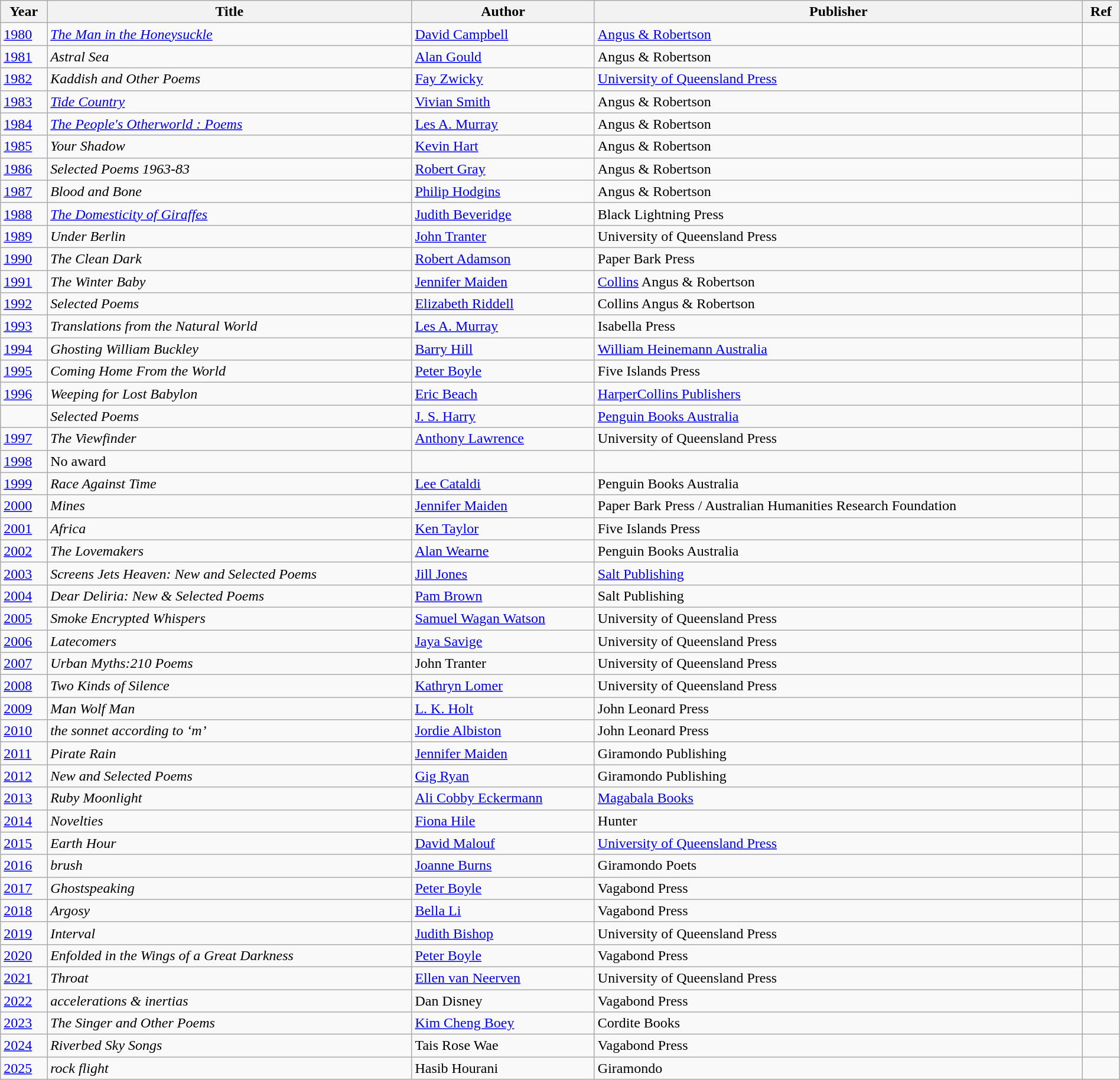<table class="wikitable" width="100%">
<tr>
<th>Year</th>
<th>Title</th>
<th>Author</th>
<th>Publisher</th>
<th>Ref</th>
</tr>
<tr>
<td><a href='#'>1980</a></td>
<td><em><a href='#'>The Man in the Honeysuckle</a></em></td>
<td><a href='#'>David Campbell</a></td>
<td><a href='#'>Angus & Robertson</a></td>
<td></td>
</tr>
<tr>
<td><a href='#'>1981</a></td>
<td><em>Astral Sea</em></td>
<td><a href='#'>Alan Gould</a></td>
<td>Angus & Robertson</td>
<td></td>
</tr>
<tr>
<td><a href='#'>1982</a></td>
<td><em>Kaddish and Other Poems</em></td>
<td><a href='#'>Fay Zwicky</a></td>
<td><a href='#'>University of Queensland Press</a></td>
<td></td>
</tr>
<tr>
<td><a href='#'>1983</a></td>
<td><em><a href='#'>Tide Country</a></em></td>
<td><a href='#'>Vivian Smith</a></td>
<td>Angus & Robertson</td>
<td></td>
</tr>
<tr>
<td><a href='#'>1984</a></td>
<td><em><a href='#'>The People's Otherworld : Poems</a></em></td>
<td><a href='#'>Les A. Murray</a></td>
<td>Angus & Robertson</td>
<td></td>
</tr>
<tr>
<td><a href='#'>1985</a></td>
<td><em>Your Shadow</em></td>
<td><a href='#'>Kevin Hart</a></td>
<td>Angus & Robertson</td>
<td></td>
</tr>
<tr>
<td><a href='#'>1986</a></td>
<td><em>Selected Poems 1963-83</em></td>
<td><a href='#'>Robert Gray</a></td>
<td>Angus & Robertson</td>
<td></td>
</tr>
<tr>
<td><a href='#'>1987</a></td>
<td><em>Blood and Bone</em></td>
<td><a href='#'>Philip Hodgins</a></td>
<td>Angus & Robertson</td>
<td></td>
</tr>
<tr>
<td><a href='#'>1988</a></td>
<td><em><a href='#'>The Domesticity of Giraffes</a></em></td>
<td><a href='#'>Judith Beveridge</a></td>
<td>Black Lightning Press</td>
<td></td>
</tr>
<tr>
<td><a href='#'>1989</a></td>
<td><em>Under Berlin</em></td>
<td><a href='#'>John Tranter</a></td>
<td>University of Queensland Press</td>
<td></td>
</tr>
<tr>
<td><a href='#'>1990</a></td>
<td><em>The Clean Dark</em></td>
<td><a href='#'>Robert Adamson</a></td>
<td>Paper Bark Press</td>
<td></td>
</tr>
<tr>
<td><a href='#'>1991</a></td>
<td><em>The Winter Baby</em></td>
<td><a href='#'>Jennifer Maiden</a></td>
<td><a href='#'>Collins</a> Angus & Robertson</td>
<td></td>
</tr>
<tr>
<td><a href='#'>1992</a></td>
<td><em>Selected Poems</em></td>
<td><a href='#'>Elizabeth Riddell</a></td>
<td>Collins Angus & Robertson</td>
<td></td>
</tr>
<tr>
<td><a href='#'>1993</a></td>
<td><em>Translations from the Natural World</em></td>
<td><a href='#'>Les A. Murray</a></td>
<td>Isabella Press</td>
<td></td>
</tr>
<tr>
<td><a href='#'>1994</a></td>
<td><em>Ghosting William Buckley</em></td>
<td><a href='#'>Barry Hill</a></td>
<td><a href='#'>William Heinemann Australia</a></td>
<td></td>
</tr>
<tr>
<td><a href='#'>1995</a></td>
<td><em>Coming Home From the World</em></td>
<td><a href='#'>Peter Boyle</a></td>
<td>Five Islands Press</td>
<td></td>
</tr>
<tr>
<td><a href='#'>1996</a></td>
<td><em>Weeping for Lost Babylon</em></td>
<td><a href='#'>Eric Beach</a></td>
<td><a href='#'>HarperCollins Publishers</a></td>
<td></td>
</tr>
<tr>
<td></td>
<td><em>Selected Poems</em></td>
<td><a href='#'>J. S. Harry</a></td>
<td><a href='#'>Penguin Books Australia</a></td>
<td></td>
</tr>
<tr>
<td><a href='#'>1997</a></td>
<td><em>The Viewfinder</em></td>
<td><a href='#'>Anthony Lawrence</a></td>
<td>University of Queensland Press</td>
<td></td>
</tr>
<tr>
<td><a href='#'>1998</a></td>
<td>No award</td>
<td></td>
<td></td>
<td></td>
</tr>
<tr>
<td><a href='#'>1999</a></td>
<td><em>Race Against Time</em></td>
<td><a href='#'>Lee Cataldi</a></td>
<td>Penguin Books Australia</td>
<td></td>
</tr>
<tr>
<td><a href='#'>2000</a></td>
<td><em>Mines</em></td>
<td><a href='#'>Jennifer Maiden</a></td>
<td>Paper Bark Press / Australian Humanities Research Foundation</td>
<td></td>
</tr>
<tr>
<td><a href='#'>2001</a></td>
<td><em>Africa</em></td>
<td><a href='#'>Ken Taylor</a></td>
<td>Five Islands Press</td>
<td></td>
</tr>
<tr>
<td><a href='#'>2002</a></td>
<td><em>The Lovemakers</em></td>
<td><a href='#'>Alan Wearne</a></td>
<td>Penguin Books Australia</td>
<td></td>
</tr>
<tr>
<td><a href='#'>2003</a></td>
<td><em>Screens Jets Heaven: New and Selected Poems</em></td>
<td><a href='#'>Jill Jones</a></td>
<td><a href='#'>Salt Publishing</a></td>
<td></td>
</tr>
<tr>
<td><a href='#'>2004</a></td>
<td><em>Dear Deliria: New & Selected Poems</em></td>
<td><a href='#'>Pam Brown</a></td>
<td>Salt Publishing</td>
<td></td>
</tr>
<tr>
<td><a href='#'>2005</a></td>
<td><em>Smoke Encrypted Whispers</em></td>
<td><a href='#'>Samuel Wagan Watson</a></td>
<td>University of Queensland Press</td>
<td></td>
</tr>
<tr>
<td><a href='#'>2006</a></td>
<td><em>Latecomers</em></td>
<td><a href='#'>Jaya Savige</a></td>
<td>University of Queensland Press</td>
<td></td>
</tr>
<tr>
<td><a href='#'>2007</a></td>
<td><em>Urban Myths:210 Poems</em></td>
<td>John Tranter</td>
<td>University of Queensland Press</td>
<td></td>
</tr>
<tr>
<td><a href='#'>2008</a></td>
<td><em>Two Kinds of Silence</em></td>
<td><a href='#'>Kathryn Lomer</a></td>
<td>University of Queensland Press</td>
<td></td>
</tr>
<tr>
<td><a href='#'>2009</a></td>
<td><em>Man Wolf Man</em></td>
<td><a href='#'>L. K. Holt</a></td>
<td>John Leonard Press</td>
<td></td>
</tr>
<tr>
<td><a href='#'>2010</a></td>
<td><em>the sonnet according to ‘m’</em></td>
<td><a href='#'>Jordie Albiston</a></td>
<td>John Leonard Press</td>
<td></td>
</tr>
<tr>
<td><a href='#'>2011</a></td>
<td><em>Pirate Rain</em></td>
<td><a href='#'>Jennifer Maiden</a></td>
<td>Giramondo Publishing</td>
<td></td>
</tr>
<tr>
<td><a href='#'>2012</a></td>
<td><em>New and Selected Poems</em></td>
<td><a href='#'>Gig Ryan</a></td>
<td>Giramondo Publishing</td>
<td></td>
</tr>
<tr>
<td><a href='#'>2013</a></td>
<td><em>Ruby Moonlight</em></td>
<td><a href='#'>Ali Cobby Eckermann</a></td>
<td><a href='#'>Magabala Books</a></td>
<td></td>
</tr>
<tr>
<td><a href='#'>2014</a></td>
<td><em>Novelties</em></td>
<td><a href='#'>Fiona Hile</a></td>
<td>Hunter</td>
<td></td>
</tr>
<tr>
<td><a href='#'>2015</a></td>
<td><em>Earth Hour</em></td>
<td><a href='#'>David Malouf</a></td>
<td><a href='#'>University of Queensland Press</a></td>
<td></td>
</tr>
<tr>
<td><a href='#'>2016</a></td>
<td><em>brush</em></td>
<td><a href='#'>Joanne Burns</a></td>
<td>Giramondo Poets</td>
<td></td>
</tr>
<tr>
<td><a href='#'>2017</a></td>
<td><em>Ghostspeaking</em></td>
<td><a href='#'>Peter Boyle</a></td>
<td>Vagabond Press</td>
<td></td>
</tr>
<tr>
<td><a href='#'>2018</a></td>
<td><em>Argosy</em></td>
<td><a href='#'>Bella Li</a></td>
<td>Vagabond Press</td>
<td></td>
</tr>
<tr>
<td><a href='#'>2019</a></td>
<td><em>Interval</em></td>
<td><a href='#'>Judith Bishop</a></td>
<td>University of Queensland Press</td>
<td></td>
</tr>
<tr>
<td><a href='#'>2020</a></td>
<td><em>Enfolded in the Wings of a Great Darkness</em></td>
<td><a href='#'>Peter Boyle</a></td>
<td>Vagabond Press</td>
<td></td>
</tr>
<tr>
<td><a href='#'>2021</a></td>
<td><em>Throat</em></td>
<td><a href='#'>Ellen van Neerven</a></td>
<td>University of Queensland Press</td>
<td></td>
</tr>
<tr>
<td><a href='#'>2022</a></td>
<td><em>accelerations & inertias</em></td>
<td>Dan Disney</td>
<td>Vagabond Press</td>
<td></td>
</tr>
<tr>
<td><a href='#'>2023</a></td>
<td><em>The Singer and Other Poems</em></td>
<td><a href='#'>Kim Cheng Boey</a></td>
<td>Cordite Books</td>
<td></td>
</tr>
<tr>
<td><a href='#'>2024</a></td>
<td><em>Riverbed Sky Songs</em></td>
<td>Tais Rose Wae</td>
<td>Vagabond Press</td>
<td></td>
</tr>
<tr>
<td><a href='#'>2025</a></td>
<td><em>rock flight</em></td>
<td>Hasib Hourani</td>
<td>Giramondo</td>
<td></td>
</tr>
</table>
